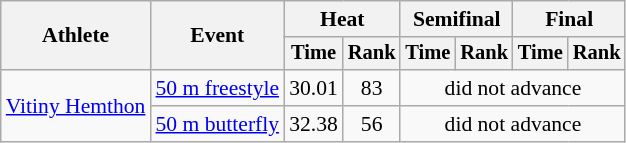<table class="wikitable" style="text-align:center; font-size:90%">
<tr>
<th rowspan="2">Athlete</th>
<th rowspan="2">Event</th>
<th colspan="2">Heat</th>
<th colspan="2">Semifinal</th>
<th colspan="2">Final</th>
</tr>
<tr style="font-size:95%">
<th>Time</th>
<th>Rank</th>
<th>Time</th>
<th>Rank</th>
<th>Time</th>
<th>Rank</th>
</tr>
<tr>
<td align=left rowspan=2><a href='#'>Vitiny Hemthon</a></td>
<td align=left><a href='#'>50 m freestyle</a></td>
<td>30.01</td>
<td>83</td>
<td colspan=4>did not advance</td>
</tr>
<tr>
<td align=left><a href='#'>50 m butterfly</a></td>
<td>32.38</td>
<td>56</td>
<td colspan=4>did not advance</td>
</tr>
</table>
